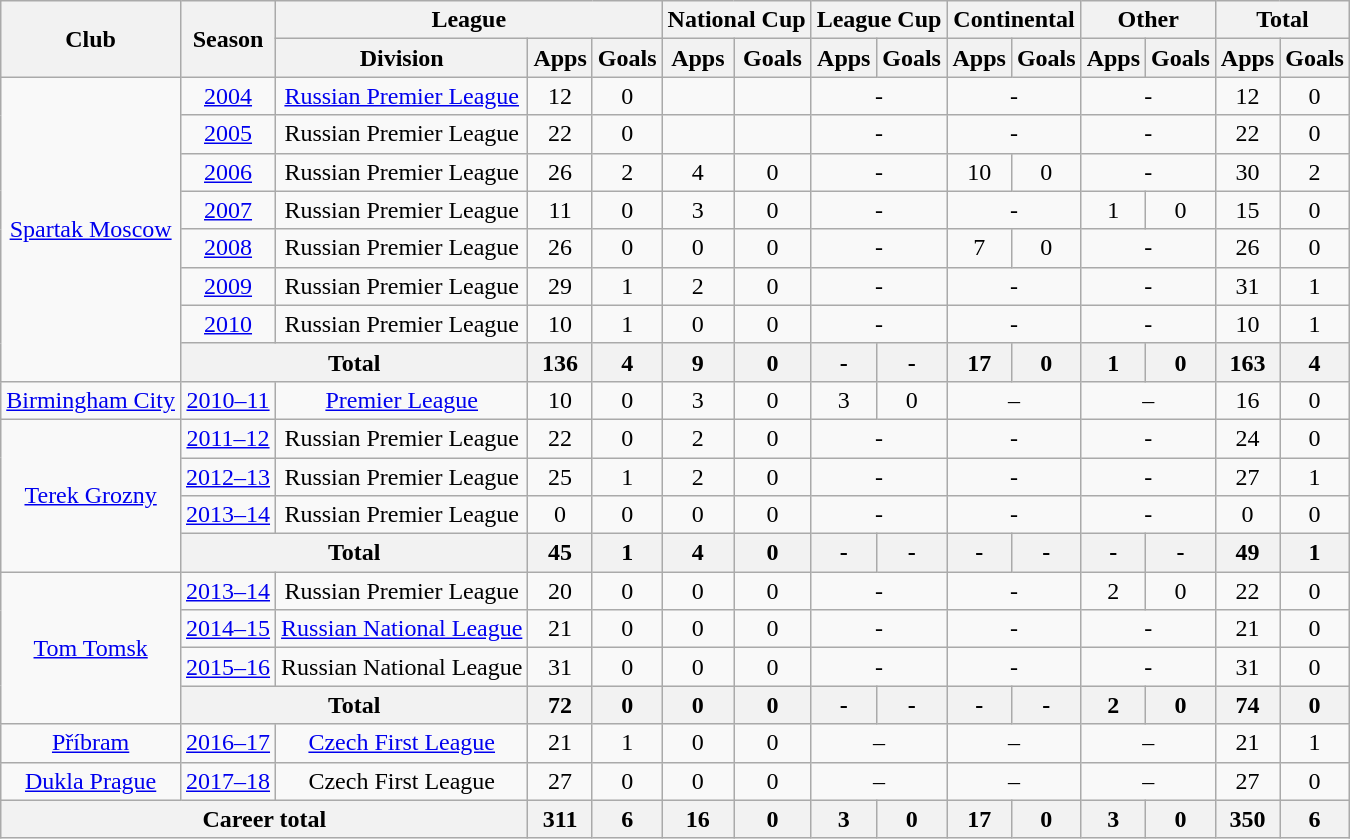<table class="wikitable" style="text-align: center;">
<tr>
<th rowspan="2">Club</th>
<th rowspan="2">Season</th>
<th colspan="3">League</th>
<th colspan="2">National Cup</th>
<th colspan="2">League Cup</th>
<th colspan="2">Continental</th>
<th colspan="2">Other</th>
<th colspan="2">Total</th>
</tr>
<tr>
<th>Division</th>
<th>Apps</th>
<th>Goals</th>
<th>Apps</th>
<th>Goals</th>
<th>Apps</th>
<th>Goals</th>
<th>Apps</th>
<th>Goals</th>
<th>Apps</th>
<th>Goals</th>
<th>Apps</th>
<th>Goals</th>
</tr>
<tr>
<td rowspan="8" valign="center"><a href='#'>Spartak Moscow</a></td>
<td><a href='#'>2004</a></td>
<td><a href='#'>Russian Premier League</a></td>
<td>12</td>
<td>0</td>
<td></td>
<td></td>
<td colspan="2">-</td>
<td colspan="2">-</td>
<td colspan="2">-</td>
<td>12</td>
<td>0</td>
</tr>
<tr>
<td><a href='#'>2005</a></td>
<td>Russian Premier League</td>
<td>22</td>
<td>0</td>
<td></td>
<td></td>
<td colspan="2">-</td>
<td colspan="2">-</td>
<td colspan="2">-</td>
<td>22</td>
<td>0</td>
</tr>
<tr>
<td><a href='#'>2006</a></td>
<td>Russian Premier League</td>
<td>26</td>
<td>2</td>
<td>4</td>
<td>0</td>
<td colspan="2">-</td>
<td>10</td>
<td>0</td>
<td colspan="2">-</td>
<td>30</td>
<td>2</td>
</tr>
<tr>
<td><a href='#'>2007</a></td>
<td>Russian Premier League</td>
<td>11</td>
<td>0</td>
<td>3</td>
<td>0</td>
<td colspan="2">-</td>
<td colspan="2">-</td>
<td>1</td>
<td>0</td>
<td>15</td>
<td>0</td>
</tr>
<tr>
<td><a href='#'>2008</a></td>
<td>Russian Premier League</td>
<td>26</td>
<td>0</td>
<td>0</td>
<td>0</td>
<td colspan="2">-</td>
<td>7</td>
<td>0</td>
<td colspan="2">-</td>
<td>26</td>
<td>0</td>
</tr>
<tr>
<td><a href='#'>2009</a></td>
<td>Russian Premier League</td>
<td>29</td>
<td>1</td>
<td>2</td>
<td>0</td>
<td colspan="2">-</td>
<td colspan="2">-</td>
<td colspan="2">-</td>
<td>31</td>
<td>1</td>
</tr>
<tr>
<td><a href='#'>2010</a></td>
<td>Russian Premier League</td>
<td>10</td>
<td>1</td>
<td>0</td>
<td>0</td>
<td colspan="2">-</td>
<td colspan="2">-</td>
<td colspan="2">-</td>
<td>10</td>
<td>1</td>
</tr>
<tr>
<th colspan="2">Total</th>
<th>136</th>
<th>4</th>
<th>9</th>
<th>0</th>
<th>-</th>
<th>-</th>
<th>17</th>
<th>0</th>
<th>1</th>
<th>0</th>
<th>163</th>
<th>4</th>
</tr>
<tr>
<td valign="center"><a href='#'>Birmingham City</a></td>
<td><a href='#'>2010–11</a></td>
<td><a href='#'>Premier League</a></td>
<td>10</td>
<td>0</td>
<td>3</td>
<td>0</td>
<td>3</td>
<td>0</td>
<td colspan="2">–</td>
<td colspan="2">–</td>
<td>16</td>
<td>0</td>
</tr>
<tr>
<td rowspan="4" valign="center"><a href='#'>Terek Grozny</a></td>
<td><a href='#'>2011–12</a></td>
<td>Russian Premier League</td>
<td>22</td>
<td>0</td>
<td>2</td>
<td>0</td>
<td colspan="2">-</td>
<td colspan="2">-</td>
<td colspan="2">-</td>
<td>24</td>
<td>0</td>
</tr>
<tr>
<td><a href='#'>2012–13</a></td>
<td>Russian Premier League</td>
<td>25</td>
<td>1</td>
<td>2</td>
<td>0</td>
<td colspan="2">-</td>
<td colspan="2">-</td>
<td colspan="2">-</td>
<td>27</td>
<td>1</td>
</tr>
<tr>
<td><a href='#'>2013–14</a></td>
<td>Russian Premier League</td>
<td>0</td>
<td>0</td>
<td>0</td>
<td>0</td>
<td colspan="2">-</td>
<td colspan="2">-</td>
<td colspan="2">-</td>
<td>0</td>
<td>0</td>
</tr>
<tr>
<th colspan="2">Total</th>
<th>45</th>
<th>1</th>
<th>4</th>
<th>0</th>
<th>-</th>
<th>-</th>
<th>-</th>
<th>-</th>
<th>-</th>
<th>-</th>
<th>49</th>
<th>1</th>
</tr>
<tr>
<td rowspan="4" valign="center"><a href='#'>Tom Tomsk</a></td>
<td><a href='#'>2013–14</a></td>
<td>Russian Premier League</td>
<td>20</td>
<td>0</td>
<td>0</td>
<td>0</td>
<td colspan="2">-</td>
<td colspan="2">-</td>
<td>2</td>
<td>0</td>
<td>22</td>
<td>0</td>
</tr>
<tr>
<td><a href='#'>2014–15</a></td>
<td><a href='#'>Russian National League</a></td>
<td>21</td>
<td>0</td>
<td>0</td>
<td>0</td>
<td colspan="2">-</td>
<td colspan="2">-</td>
<td colspan="2">-</td>
<td>21</td>
<td>0</td>
</tr>
<tr>
<td><a href='#'>2015–16</a></td>
<td>Russian National League</td>
<td>31</td>
<td>0</td>
<td>0</td>
<td>0</td>
<td colspan="2">-</td>
<td colspan="2">-</td>
<td colspan="2">-</td>
<td>31</td>
<td>0</td>
</tr>
<tr>
<th colspan="2">Total</th>
<th>72</th>
<th>0</th>
<th>0</th>
<th>0</th>
<th>-</th>
<th>-</th>
<th>-</th>
<th>-</th>
<th>2</th>
<th>0</th>
<th>74</th>
<th>0</th>
</tr>
<tr>
<td valign="center"><a href='#'>Příbram</a></td>
<td><a href='#'>2016–17</a></td>
<td><a href='#'>Czech First League</a></td>
<td>21</td>
<td>1</td>
<td>0</td>
<td>0</td>
<td colspan="2">–</td>
<td colspan="2">–</td>
<td colspan="2">–</td>
<td>21</td>
<td>1</td>
</tr>
<tr>
<td valign="center"><a href='#'>Dukla Prague</a></td>
<td><a href='#'>2017–18</a></td>
<td>Czech First League</td>
<td>27</td>
<td>0</td>
<td>0</td>
<td>0</td>
<td colspan="2">–</td>
<td colspan="2">–</td>
<td colspan="2">–</td>
<td>27</td>
<td>0</td>
</tr>
<tr>
<th colspan="3">Career total</th>
<th>311</th>
<th>6</th>
<th>16</th>
<th>0</th>
<th>3</th>
<th>0</th>
<th>17</th>
<th>0</th>
<th>3</th>
<th>0</th>
<th>350</th>
<th>6</th>
</tr>
</table>
